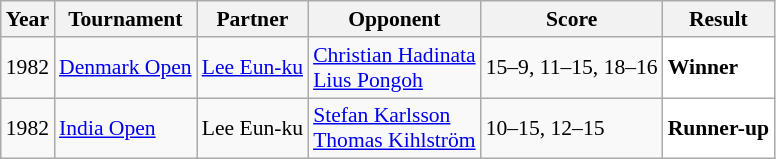<table class="sortable wikitable" style="font-size: 90%;">
<tr>
<th>Year</th>
<th>Tournament</th>
<th>Partner</th>
<th>Opponent</th>
<th>Score</th>
<th>Result</th>
</tr>
<tr>
<td align="center">1982</td>
<td align="left"><a href='#'>Denmark Open</a></td>
<td align="left"> <a href='#'>Lee Eun-ku</a></td>
<td align="left"> <a href='#'>Christian Hadinata</a><br> <a href='#'>Lius Pongoh</a></td>
<td align="left">15–9, 11–15, 18–16</td>
<td style="text-align:left; background:white"> <strong>Winner</strong></td>
</tr>
<tr>
<td align="center">1982</td>
<td align="left"><a href='#'>India Open</a></td>
<td align="left"> Lee Eun-ku</td>
<td align="left"> <a href='#'>Stefan Karlsson</a><br> <a href='#'>Thomas Kihlström</a></td>
<td align="left">10–15, 12–15</td>
<td style="text-align:left; background: white"> <strong>Runner-up</strong></td>
</tr>
</table>
